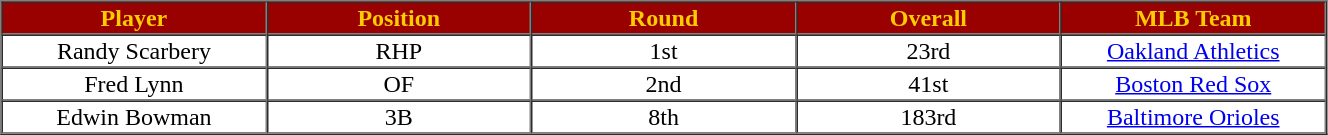<table cellpadding="1" border="1" cellspacing="0" style="width:70%;">
<tr>
<th style="background:#990000; width:20%;color:#FFCC00;">Player</th>
<th style="background:#990000; width:20%;color:#FFCC00;">Position</th>
<th style="background:#990000; width:20%;color:#FFCC00;">Round</th>
<th style="background:#990000; width:20%;color:#FFCC00;">Overall</th>
<th style="background:#990000; width:20%;color:#FFCC00;">MLB Team</th>
</tr>
<tr style="text-align:center;">
<td>Randy Scarbery</td>
<td>RHP</td>
<td>1st</td>
<td>23rd</td>
<td><a href='#'>Oakland Athletics</a></td>
</tr>
<tr style="text-align:center;">
<td>Fred Lynn</td>
<td>OF</td>
<td>2nd</td>
<td>41st</td>
<td><a href='#'>Boston Red Sox</a></td>
</tr>
<tr style="text-align:center;">
<td>Edwin Bowman</td>
<td>3B</td>
<td>8th</td>
<td>183rd</td>
<td><a href='#'>Baltimore Orioles</a></td>
</tr>
</table>
